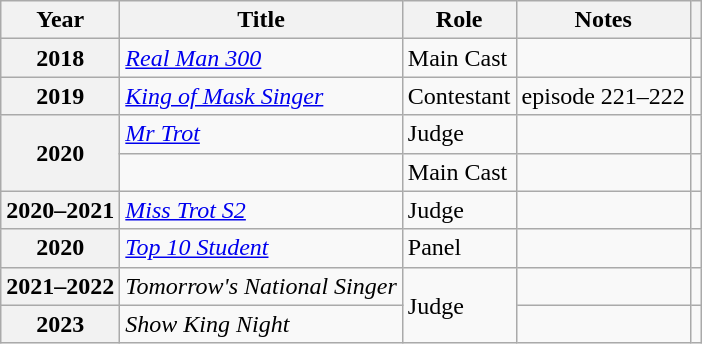<table class="wikitable plainrowheaders">
<tr>
<th scope="col">Year</th>
<th scope="col">Title</th>
<th scope="col">Role</th>
<th scope="col">Notes</th>
<th scope="col" class="unsortable"></th>
</tr>
<tr>
<th scope="row">2018</th>
<td><em><a href='#'>Real Man 300</a></em></td>
<td>Main Cast</td>
<td></td>
<td></td>
</tr>
<tr>
<th scope="row">2019</th>
<td><em><a href='#'>King of Mask Singer</a></em></td>
<td>Contestant</td>
<td>episode 221–222</td>
<td></td>
</tr>
<tr>
<th scope="row" rowspan=2>2020</th>
<td><em><a href='#'>Mr Trot</a></em></td>
<td>Judge</td>
<td></td>
<td></td>
</tr>
<tr>
<td><em></em></td>
<td>Main Cast</td>
<td></td>
<td></td>
</tr>
<tr>
<th scope="row">2020–2021</th>
<td><em><a href='#'>Miss Trot S2</a></em></td>
<td>Judge</td>
<td></td>
<td></td>
</tr>
<tr>
<th scope="row">2020</th>
<td><em><a href='#'>Top 10 Student</a></em></td>
<td>Panel</td>
<td></td>
<td></td>
</tr>
<tr>
<th scope="row">2021–2022</th>
<td><em>Tomorrow's National Singer</em></td>
<td rowspan=2>Judge</td>
<td></td>
<td></td>
</tr>
<tr>
<th scope="row">2023</th>
<td><em>Show King Night</em></td>
<td></td>
<td></td>
</tr>
</table>
